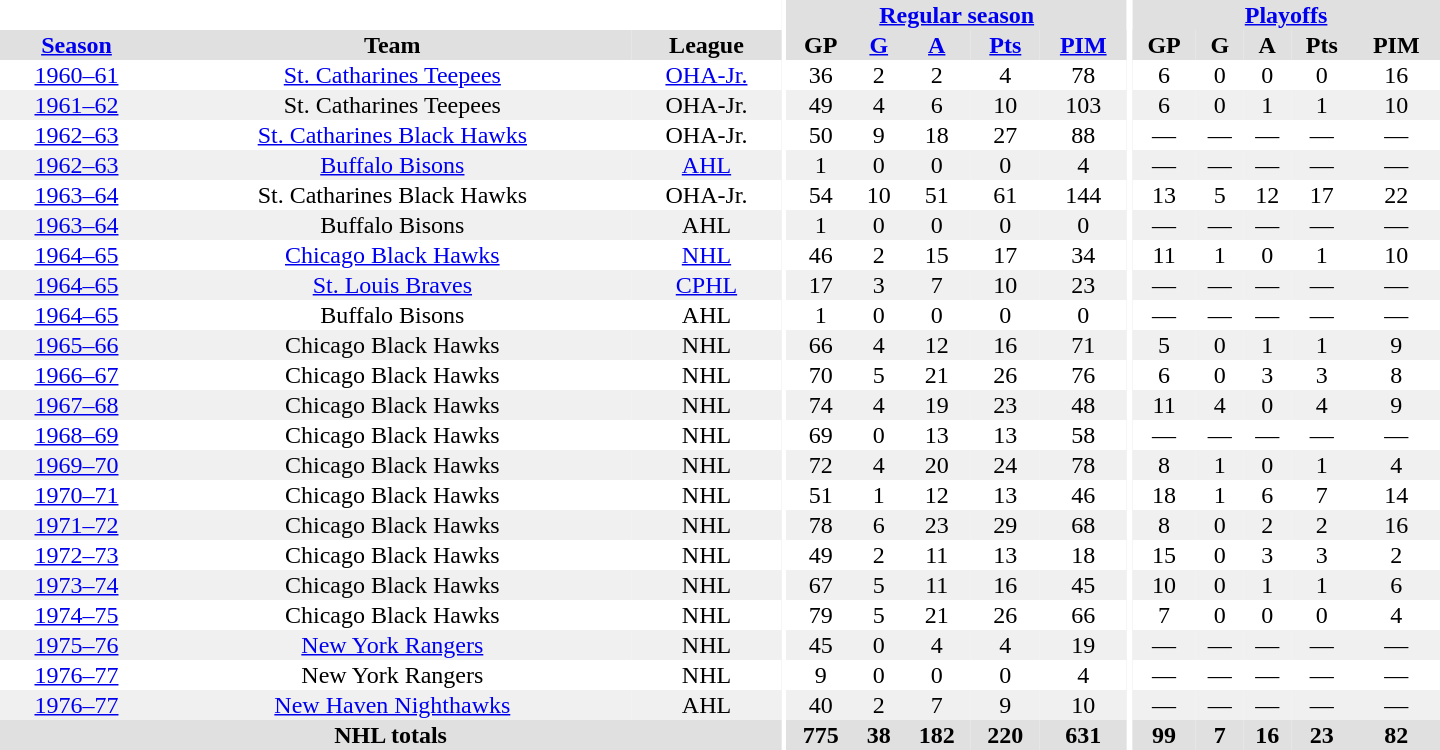<table border="0" cellpadding="1" cellspacing="0" style="text-align:center; width:60em">
<tr bgcolor="#e0e0e0">
<th colspan="3" bgcolor="#ffffff"></th>
<th rowspan="99" bgcolor="#ffffff"></th>
<th colspan="5"><a href='#'>Regular season</a></th>
<th rowspan="99" bgcolor="#ffffff"></th>
<th colspan="5"><a href='#'>Playoffs</a></th>
</tr>
<tr bgcolor="#e0e0e0">
<th><a href='#'>Season</a></th>
<th>Team</th>
<th>League</th>
<th>GP</th>
<th><a href='#'>G</a></th>
<th><a href='#'>A</a></th>
<th><a href='#'>Pts</a></th>
<th><a href='#'>PIM</a></th>
<th>GP</th>
<th>G</th>
<th>A</th>
<th>Pts</th>
<th>PIM</th>
</tr>
<tr>
<td><a href='#'>1960–61</a></td>
<td><a href='#'>St. Catharines Teepees</a></td>
<td><a href='#'>OHA-Jr.</a></td>
<td>36</td>
<td>2</td>
<td>2</td>
<td>4</td>
<td>78</td>
<td>6</td>
<td>0</td>
<td>0</td>
<td>0</td>
<td>16</td>
</tr>
<tr bgcolor="#f0f0f0">
<td><a href='#'>1961–62</a></td>
<td>St. Catharines Teepees</td>
<td>OHA-Jr.</td>
<td>49</td>
<td>4</td>
<td>6</td>
<td>10</td>
<td>103</td>
<td>6</td>
<td>0</td>
<td>1</td>
<td>1</td>
<td>10</td>
</tr>
<tr>
<td><a href='#'>1962–63</a></td>
<td><a href='#'>St. Catharines Black Hawks</a></td>
<td>OHA-Jr.</td>
<td>50</td>
<td>9</td>
<td>18</td>
<td>27</td>
<td>88</td>
<td>—</td>
<td>—</td>
<td>—</td>
<td>—</td>
<td>—</td>
</tr>
<tr bgcolor="#f0f0f0">
<td><a href='#'>1962–63</a></td>
<td><a href='#'>Buffalo Bisons</a></td>
<td><a href='#'>AHL</a></td>
<td>1</td>
<td>0</td>
<td>0</td>
<td>0</td>
<td>4</td>
<td>—</td>
<td>—</td>
<td>—</td>
<td>—</td>
<td>—</td>
</tr>
<tr>
<td><a href='#'>1963–64</a></td>
<td>St. Catharines Black Hawks</td>
<td>OHA-Jr.</td>
<td>54</td>
<td>10</td>
<td>51</td>
<td>61</td>
<td>144</td>
<td>13</td>
<td>5</td>
<td>12</td>
<td>17</td>
<td>22</td>
</tr>
<tr bgcolor="#f0f0f0">
<td><a href='#'>1963–64</a></td>
<td>Buffalo Bisons</td>
<td>AHL</td>
<td>1</td>
<td>0</td>
<td>0</td>
<td>0</td>
<td>0</td>
<td>—</td>
<td>—</td>
<td>—</td>
<td>—</td>
<td>—</td>
</tr>
<tr>
<td><a href='#'>1964–65</a></td>
<td><a href='#'>Chicago Black Hawks</a></td>
<td><a href='#'>NHL</a></td>
<td>46</td>
<td>2</td>
<td>15</td>
<td>17</td>
<td>34</td>
<td>11</td>
<td>1</td>
<td>0</td>
<td>1</td>
<td>10</td>
</tr>
<tr bgcolor="#f0f0f0">
<td><a href='#'>1964–65</a></td>
<td><a href='#'>St. Louis Braves</a></td>
<td><a href='#'>CPHL</a></td>
<td>17</td>
<td>3</td>
<td>7</td>
<td>10</td>
<td>23</td>
<td>—</td>
<td>—</td>
<td>—</td>
<td>—</td>
<td>—</td>
</tr>
<tr>
<td><a href='#'>1964–65</a></td>
<td>Buffalo Bisons</td>
<td>AHL</td>
<td>1</td>
<td>0</td>
<td>0</td>
<td>0</td>
<td>0</td>
<td>—</td>
<td>—</td>
<td>—</td>
<td>—</td>
<td>—</td>
</tr>
<tr bgcolor="#f0f0f0">
<td><a href='#'>1965–66</a></td>
<td>Chicago Black Hawks</td>
<td>NHL</td>
<td>66</td>
<td>4</td>
<td>12</td>
<td>16</td>
<td>71</td>
<td>5</td>
<td>0</td>
<td>1</td>
<td>1</td>
<td>9</td>
</tr>
<tr>
<td><a href='#'>1966–67</a></td>
<td>Chicago Black Hawks</td>
<td>NHL</td>
<td>70</td>
<td>5</td>
<td>21</td>
<td>26</td>
<td>76</td>
<td>6</td>
<td>0</td>
<td>3</td>
<td>3</td>
<td>8</td>
</tr>
<tr bgcolor="#f0f0f0">
<td><a href='#'>1967–68</a></td>
<td>Chicago Black Hawks</td>
<td>NHL</td>
<td>74</td>
<td>4</td>
<td>19</td>
<td>23</td>
<td>48</td>
<td>11</td>
<td>4</td>
<td>0</td>
<td>4</td>
<td>9</td>
</tr>
<tr>
<td><a href='#'>1968–69</a></td>
<td>Chicago Black Hawks</td>
<td>NHL</td>
<td>69</td>
<td>0</td>
<td>13</td>
<td>13</td>
<td>58</td>
<td>—</td>
<td>—</td>
<td>—</td>
<td>—</td>
<td>—</td>
</tr>
<tr bgcolor="#f0f0f0">
<td><a href='#'>1969–70</a></td>
<td>Chicago Black Hawks</td>
<td>NHL</td>
<td>72</td>
<td>4</td>
<td>20</td>
<td>24</td>
<td>78</td>
<td>8</td>
<td>1</td>
<td>0</td>
<td>1</td>
<td>4</td>
</tr>
<tr>
<td><a href='#'>1970–71</a></td>
<td>Chicago Black Hawks</td>
<td>NHL</td>
<td>51</td>
<td>1</td>
<td>12</td>
<td>13</td>
<td>46</td>
<td>18</td>
<td>1</td>
<td>6</td>
<td>7</td>
<td>14</td>
</tr>
<tr bgcolor="#f0f0f0">
<td><a href='#'>1971–72</a></td>
<td>Chicago Black Hawks</td>
<td>NHL</td>
<td>78</td>
<td>6</td>
<td>23</td>
<td>29</td>
<td>68</td>
<td>8</td>
<td>0</td>
<td>2</td>
<td>2</td>
<td>16</td>
</tr>
<tr>
<td><a href='#'>1972–73</a></td>
<td>Chicago Black Hawks</td>
<td>NHL</td>
<td>49</td>
<td>2</td>
<td>11</td>
<td>13</td>
<td>18</td>
<td>15</td>
<td>0</td>
<td>3</td>
<td>3</td>
<td>2</td>
</tr>
<tr bgcolor="#f0f0f0">
<td><a href='#'>1973–74</a></td>
<td>Chicago Black Hawks</td>
<td>NHL</td>
<td>67</td>
<td>5</td>
<td>11</td>
<td>16</td>
<td>45</td>
<td>10</td>
<td>0</td>
<td>1</td>
<td>1</td>
<td>6</td>
</tr>
<tr>
<td><a href='#'>1974–75</a></td>
<td>Chicago Black Hawks</td>
<td>NHL</td>
<td>79</td>
<td>5</td>
<td>21</td>
<td>26</td>
<td>66</td>
<td>7</td>
<td>0</td>
<td>0</td>
<td>0</td>
<td>4</td>
</tr>
<tr bgcolor="#f0f0f0">
<td><a href='#'>1975–76</a></td>
<td><a href='#'>New York Rangers</a></td>
<td>NHL</td>
<td>45</td>
<td>0</td>
<td>4</td>
<td>4</td>
<td>19</td>
<td>—</td>
<td>—</td>
<td>—</td>
<td>—</td>
<td>—</td>
</tr>
<tr>
<td><a href='#'>1976–77</a></td>
<td>New York Rangers</td>
<td>NHL</td>
<td>9</td>
<td>0</td>
<td>0</td>
<td>0</td>
<td>4</td>
<td>—</td>
<td>—</td>
<td>—</td>
<td>—</td>
<td>—</td>
</tr>
<tr bgcolor="#f0f0f0">
<td><a href='#'>1976–77</a></td>
<td><a href='#'>New Haven Nighthawks</a></td>
<td>AHL</td>
<td>40</td>
<td>2</td>
<td>7</td>
<td>9</td>
<td>10</td>
<td>—</td>
<td>—</td>
<td>—</td>
<td>—</td>
<td>—</td>
</tr>
<tr bgcolor="#e0e0e0">
<th colspan="3">NHL totals</th>
<th>775</th>
<th>38</th>
<th>182</th>
<th>220</th>
<th>631</th>
<th>99</th>
<th>7</th>
<th>16</th>
<th>23</th>
<th>82</th>
</tr>
</table>
